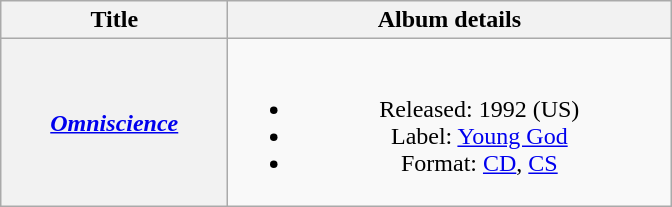<table class="wikitable plainrowheaders" style="text-align:center;">
<tr>
<th scope="col" rowspan="1" style="width:9em;">Title</th>
<th scope="col" rowspan="1" style="width:18em;">Album details</th>
</tr>
<tr>
<th scope="row"><em><a href='#'>Omniscience</a></em></th>
<td><br><ul><li>Released: 1992 <span>(US)</span></li><li>Label: <a href='#'>Young God</a></li><li>Format: <a href='#'>CD</a>, <a href='#'>CS</a></li></ul></td>
</tr>
</table>
